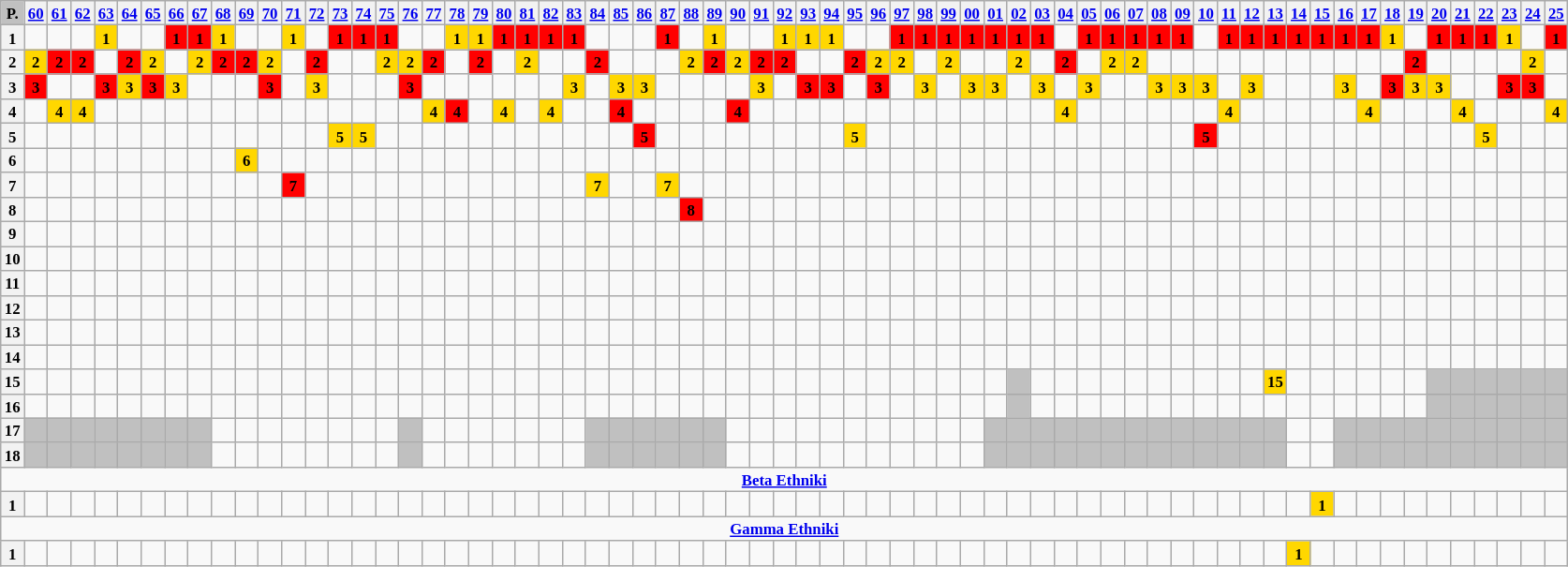<table class="wikitable" style="text-align: center; font-size:70%">
<tr>
<th style="background:#c0c0c0">P.</th>
<th><a href='#'>60</a></th>
<th><a href='#'>61</a></th>
<th><a href='#'>62</a></th>
<th><a href='#'>63</a></th>
<th><a href='#'>64</a></th>
<th><a href='#'>65</a></th>
<th><a href='#'>66</a></th>
<th><a href='#'>67</a></th>
<th><a href='#'>68</a></th>
<th><a href='#'>69</a></th>
<th><a href='#'>70</a></th>
<th><a href='#'>71</a></th>
<th><a href='#'>72</a></th>
<th><a href='#'>73</a></th>
<th><a href='#'>74</a></th>
<th><a href='#'>75</a></th>
<th><a href='#'>76</a></th>
<th><a href='#'>77</a></th>
<th><a href='#'>78</a></th>
<th><a href='#'>79</a></th>
<th><a href='#'>80</a></th>
<th><a href='#'>81</a></th>
<th><a href='#'>82</a></th>
<th><a href='#'>83</a></th>
<th><a href='#'>84</a></th>
<th><a href='#'>85</a></th>
<th><a href='#'>86</a></th>
<th><a href='#'>87</a></th>
<th><a href='#'>88</a></th>
<th><a href='#'>89</a></th>
<th><a href='#'>90</a></th>
<th><a href='#'>91</a></th>
<th><a href='#'>92</a></th>
<th><a href='#'>93</a></th>
<th><a href='#'>94</a></th>
<th><a href='#'>95</a></th>
<th><a href='#'>96</a></th>
<th><a href='#'>97</a></th>
<th><a href='#'>98</a></th>
<th><a href='#'>99</a></th>
<th><a href='#'>00</a></th>
<th><a href='#'>01</a></th>
<th><a href='#'>02</a></th>
<th><a href='#'>03</a></th>
<th><a href='#'>04</a></th>
<th><a href='#'>05</a></th>
<th><a href='#'>06</a></th>
<th><a href='#'>07</a></th>
<th><a href='#'>08</a></th>
<th><a href='#'>09</a></th>
<th><a href='#'>10</a></th>
<th><a href='#'>11</a></th>
<th><a href='#'>12</a></th>
<th><a href='#'>13</a></th>
<th><a href='#'>14</a></th>
<th><a href='#'>15</a></th>
<th><a href='#'>16</a></th>
<th><a href='#'>17</a></th>
<th><a href='#'>18</a></th>
<th><a href='#'>19</a></th>
<th><a href='#'>20</a></th>
<th><a href='#'>21</a></th>
<th><a href='#'>22</a></th>
<th><a href='#'>23</a></th>
<th><a href='#'>24</a></th>
<th><a href='#'>25</a></th>
</tr>
<tr>
<th>1</th>
<td></td>
<td></td>
<td></td>
<td style="background-color:#ffd700"><span><strong>1</strong></span></td>
<td></td>
<td></td>
<td style="background-color:red"><span><strong>1</strong></span></td>
<td style="background-color:red"><span><strong>1</strong></span></td>
<td style="background-color:#ffd700"><span><strong>1</strong></span></td>
<td></td>
<td></td>
<td style="background-color:#ffd700"><span><strong>1</strong></span></td>
<td></td>
<td style="background-color:red"><span><strong>1</strong></span></td>
<td style="background-color:red"><span><strong>1</strong></span></td>
<td style="background-color:red"><span><strong>1</strong></span></td>
<td></td>
<td></td>
<td style="background-color:#ffd700"><span><strong>1</strong></span></td>
<td style="background-color:#ffd700"><span><strong>1</strong></span></td>
<td style="background-color:red"><span><strong>1</strong></span></td>
<td style="background-color:red"><span><strong>1</strong></span></td>
<td style="background-color:red"><span><strong>1</strong></span></td>
<td style="background-color:red"><span><strong>1</strong></span></td>
<td></td>
<td></td>
<td></td>
<td style="background-color:red"><span><strong>1</strong></span></td>
<td></td>
<td style="background-color:#ffd700"><span><strong>1</strong></span></td>
<td></td>
<td></td>
<td style="background-color:#ffd700"><span><strong>1</strong></span></td>
<td style="background-color:#ffd700"><span><strong>1</strong></span></td>
<td style="background-color:#ffd700"><span><strong>1</strong></span></td>
<td></td>
<td></td>
<td style="background-color:red"><span><strong>1</strong></span></td>
<td style="background-color:red"><span><strong>1</strong></span></td>
<td style="background-color:red"><span><strong>1</strong></span></td>
<td style="background-color:red"><span><strong>1</strong></span></td>
<td style="background-color:red"><span><strong>1</strong></span></td>
<td style="background-color:red"><span><strong>1</strong></span></td>
<td style="background-color:red"><span><strong>1</strong></span></td>
<td></td>
<td style="background-color:red"><span><strong>1</strong></span></td>
<td style="background-color:red"><span><strong>1</strong></span></td>
<td style="background-color:red"><span><strong>1</strong></span></td>
<td style="background-color:red"><span><strong>1</strong></span></td>
<td style="background-color:red"><span><strong>1</strong></span></td>
<td></td>
<td style="background-color:red"><span><strong>1</strong></span></td>
<td style="background-color:red"><span><strong>1</strong></span></td>
<td style="background-color:red"><span><strong>1</strong></span></td>
<td style="background-color:red"><span><strong>1</strong></span></td>
<td style="background-color:red"><span><strong>1</strong></span></td>
<td style="background-color:red"><span><strong>1</strong></span></td>
<td style="background-color:red"><span><strong>1</strong></span></td>
<td style="background-color:#ffd700"><span><strong>1</strong></span></td>
<td></td>
<td style="background-color:red"><span><strong>1</strong></span></td>
<td style="background-color:red"><span><strong>1</strong></span></td>
<td style="background-color:red"><span><strong>1</strong></span></td>
<td style="background-color:#ffd700"><span><strong>1</strong></span></td>
<td></td>
<td style="background-color:red"><span><strong>1</strong></span></td>
</tr>
<tr>
<th>2</th>
<td style="background-color:#ffd700"><span><strong>2</strong></span></td>
<td style="background-color:red"><span><strong>2</strong></span></td>
<td style="background-color:red"><span><strong>2</strong></span></td>
<td></td>
<td style="background-color:red"><span><strong>2</strong></span></td>
<td style="background-color:#ffd700"><span><strong>2</strong></span></td>
<td></td>
<td style="background-color:#ffd700"><span><strong>2</strong></span></td>
<td style="background-color:red"><span><strong>2</strong></span></td>
<td style="background-color:red"><span><strong>2</strong></span></td>
<td style="background-color:#ffd700"><span><strong>2</strong></span></td>
<td></td>
<td style="background-color:red"><span><strong>2</strong></span></td>
<td></td>
<td></td>
<td style="background-color:#ffd700"><span><strong>2</strong></span></td>
<td style="background-color:#ffd700"><span><strong>2</strong></span></td>
<td style="background-color:red"><span><strong>2</strong></span></td>
<td></td>
<td style="background-color:red"><span><strong>2</strong></span></td>
<td></td>
<td style="background-color:#ffd700"><span><strong>2</strong></span></td>
<td></td>
<td></td>
<td style="background-color:red"><span><strong>2</strong></span></td>
<td></td>
<td></td>
<td></td>
<td style="background-color:#ffd700"><span><strong>2</strong></span></td>
<td style="background-color:red"><span><strong>2</strong></span></td>
<td style="background-color:#ffd700"><span><strong>2</strong></span></td>
<td style="background-color:red"><span><strong>2</strong></span></td>
<td style="background-color:red"><span><strong>2</strong></span></td>
<td></td>
<td></td>
<td style="background-color:red"><span><strong>2</strong></span></td>
<td style="background-color:#ffd700"><span><strong>2</strong></span></td>
<td style="background-color:#ffd700"><span><strong>2</strong></span></td>
<td></td>
<td style="background-color:#ffd700"><span><strong>2</strong></span></td>
<td></td>
<td></td>
<td style="background-color:#ffd700"><span><strong>2</strong></span></td>
<td></td>
<td style="background-color:red"><span><strong>2</strong></span></td>
<td></td>
<td style="background-color:#ffd700"><span><strong>2</strong></span></td>
<td style="background-color:#ffd700"><span><strong>2</strong></span></td>
<td></td>
<td></td>
<td></td>
<td></td>
<td></td>
<td></td>
<td></td>
<td></td>
<td></td>
<td></td>
<td></td>
<td style="background-color:red"><span><strong>2</strong></span></td>
<td></td>
<td></td>
<td></td>
<td></td>
<td style="background-color:#ffd700"><span><strong>2</strong></span></td>
<td></td>
</tr>
<tr>
<th>3</th>
<td style="background-color:red"><span><strong>3</strong></span></td>
<td></td>
<td></td>
<td style="background-color:red"><span><strong>3</strong></span></td>
<td style="background-color:#ffd700"><span><strong>3</strong></span></td>
<td style="background-color:red"><span><strong>3</strong></span></td>
<td style="background-color:#ffd700"><span><strong>3</strong></span></td>
<td></td>
<td></td>
<td></td>
<td style="background-color:red"><span><strong>3</strong></span></td>
<td></td>
<td style="background-color:#ffd700"><span><strong>3</strong></span></td>
<td></td>
<td></td>
<td></td>
<td style="background-color:red"><span><strong>3</strong></span></td>
<td></td>
<td></td>
<td></td>
<td></td>
<td></td>
<td></td>
<td style="background-color:#ffd700"><span><strong>3</strong></span></td>
<td></td>
<td style="background-color:#ffd700"><span><strong>3</strong></span></td>
<td style="background-color:#ffd700"><span><strong>3</strong></span></td>
<td></td>
<td></td>
<td></td>
<td></td>
<td style="background-color:#ffd700"><span><strong>3</strong></span></td>
<td></td>
<td style="background-color:red"><span><strong>3</strong></span></td>
<td style="background-color:red"><span><strong>3</strong></span></td>
<td></td>
<td style="background-color:red"><span><strong>3</strong></span></td>
<td></td>
<td style="background-color:#ffd700"><span><strong>3</strong></span></td>
<td></td>
<td style="background-color:#ffd700"><span><strong>3</strong></span></td>
<td style="background-color:#ffd700"><span><strong>3</strong></span></td>
<td></td>
<td style="background-color:#ffd700"><span><strong>3</strong></span></td>
<td></td>
<td style="background-color:#ffd700"><span><strong>3</strong></span></td>
<td></td>
<td></td>
<td style="background-color:#ffd700"><span><strong>3</strong></span></td>
<td style="background-color:#ffd700"><span><strong>3</strong></span></td>
<td style="background-color:#ffd700"><span><strong>3</strong></span></td>
<td></td>
<td style="background-color:#ffd700"><span><strong>3</strong></span></td>
<td></td>
<td></td>
<td></td>
<td style="background-color:#ffd700"><span><strong>3</strong></span></td>
<td></td>
<td style="background-color:red"><span><strong>3</strong></span></td>
<td style="background-color:#ffd700"><span><strong>3</strong></span></td>
<td style="background-color:#ffd700"><span><strong>3</strong></span></td>
<td></td>
<td></td>
<td style="background-color:red"><span><strong>3</strong></span></td>
<td style="background-color:red"><span><strong>3</strong></span></td>
<td></td>
</tr>
<tr>
<th>4</th>
<td></td>
<td style="background-color:#ffd700"><span><strong>4</strong></span></td>
<td style="background-color:#ffd700"><span><strong>4</strong></span></td>
<td></td>
<td></td>
<td></td>
<td></td>
<td></td>
<td></td>
<td></td>
<td></td>
<td></td>
<td></td>
<td></td>
<td></td>
<td></td>
<td></td>
<td style="background-color:#ffd700"><span><strong>4</strong></span></td>
<td style="background-color:red"><span><strong>4</strong></span></td>
<td></td>
<td style="background-color:#ffd700"><span><strong>4</strong></span></td>
<td></td>
<td style="background-color:#ffd700"><span><strong>4</strong></span></td>
<td></td>
<td></td>
<td style="background-color:red"><span><strong>4</strong></span></td>
<td></td>
<td></td>
<td></td>
<td></td>
<td style="background-color:red"><span><strong>4</strong></span></td>
<td></td>
<td></td>
<td></td>
<td></td>
<td></td>
<td></td>
<td></td>
<td></td>
<td></td>
<td></td>
<td></td>
<td></td>
<td></td>
<td style="background-color:#ffd700"><span><strong>4</strong></span></td>
<td></td>
<td></td>
<td></td>
<td></td>
<td></td>
<td></td>
<td style="background-color:#ffd700"><span><strong>4</strong></span></td>
<td></td>
<td></td>
<td></td>
<td></td>
<td></td>
<td style="background-color:#ffd700"><span><strong>4</strong></span></td>
<td></td>
<td></td>
<td></td>
<td style="background-color:#ffd700"><span><strong>4</strong></span></td>
<td></td>
<td></td>
<td></td>
<td style="background-color:#ffd700"><span><strong>4</strong></span></td>
</tr>
<tr>
<th>5</th>
<td></td>
<td></td>
<td></td>
<td></td>
<td></td>
<td></td>
<td></td>
<td></td>
<td></td>
<td></td>
<td></td>
<td></td>
<td></td>
<td style="background-color:#ffd700"><span><strong>5</strong></span></td>
<td style="background-color:#ffd700"><span><strong>5</strong></span></td>
<td></td>
<td></td>
<td></td>
<td></td>
<td></td>
<td></td>
<td></td>
<td></td>
<td></td>
<td></td>
<td></td>
<td style="background-color:red"><span><strong>5</strong></span></td>
<td></td>
<td></td>
<td></td>
<td></td>
<td></td>
<td></td>
<td></td>
<td></td>
<td style="background-color:#ffd700"><span><strong>5</strong></span></td>
<td></td>
<td></td>
<td></td>
<td></td>
<td></td>
<td></td>
<td></td>
<td></td>
<td></td>
<td></td>
<td></td>
<td></td>
<td></td>
<td></td>
<td style="background-color:red"><span><strong>5</strong></span></td>
<td></td>
<td></td>
<td></td>
<td></td>
<td></td>
<td></td>
<td></td>
<td></td>
<td></td>
<td></td>
<td></td>
<td style="background-color:#ffd700"><span><strong>5</strong></span></td>
<td></td>
<td></td>
<td></td>
</tr>
<tr>
<th>6</th>
<td></td>
<td></td>
<td></td>
<td></td>
<td></td>
<td></td>
<td></td>
<td></td>
<td></td>
<td style="background-color:#ffd700"><span><strong>6</strong></span></td>
<td></td>
<td></td>
<td></td>
<td></td>
<td></td>
<td></td>
<td></td>
<td></td>
<td></td>
<td></td>
<td></td>
<td></td>
<td></td>
<td></td>
<td></td>
<td></td>
<td></td>
<td></td>
<td></td>
<td></td>
<td></td>
<td></td>
<td></td>
<td></td>
<td></td>
<td></td>
<td></td>
<td></td>
<td></td>
<td></td>
<td></td>
<td></td>
<td></td>
<td></td>
<td></td>
<td></td>
<td></td>
<td></td>
<td></td>
<td></td>
<td></td>
<td></td>
<td></td>
<td></td>
<td></td>
<td></td>
<td></td>
<td></td>
<td></td>
<td></td>
<td></td>
<td></td>
<td></td>
<td></td>
<td></td>
<td></td>
</tr>
<tr>
<th>7</th>
<td></td>
<td></td>
<td></td>
<td></td>
<td></td>
<td></td>
<td></td>
<td></td>
<td></td>
<td></td>
<td></td>
<td style="background-color:red"><span><strong>7</strong></span></td>
<td></td>
<td></td>
<td></td>
<td></td>
<td></td>
<td></td>
<td></td>
<td></td>
<td></td>
<td></td>
<td></td>
<td></td>
<td style="background-color:#ffd700"><span><strong>7</strong></span></td>
<td></td>
<td></td>
<td style="background-color:#ffd700"><span><strong>7</strong></span></td>
<td></td>
<td></td>
<td></td>
<td></td>
<td></td>
<td></td>
<td></td>
<td></td>
<td></td>
<td></td>
<td></td>
<td></td>
<td></td>
<td></td>
<td></td>
<td></td>
<td></td>
<td></td>
<td></td>
<td></td>
<td></td>
<td></td>
<td></td>
<td></td>
<td></td>
<td></td>
<td></td>
<td></td>
<td></td>
<td></td>
<td></td>
<td></td>
<td></td>
<td></td>
<td></td>
<td></td>
<td></td>
<td></td>
</tr>
<tr>
<th>8</th>
<td></td>
<td></td>
<td></td>
<td></td>
<td></td>
<td></td>
<td></td>
<td></td>
<td></td>
<td></td>
<td></td>
<td></td>
<td></td>
<td></td>
<td></td>
<td></td>
<td></td>
<td></td>
<td></td>
<td></td>
<td></td>
<td></td>
<td></td>
<td></td>
<td></td>
<td></td>
<td></td>
<td></td>
<td style="background-color:red"><span><strong>8</strong></span></td>
<td></td>
<td></td>
<td></td>
<td></td>
<td></td>
<td></td>
<td></td>
<td></td>
<td></td>
<td></td>
<td></td>
<td></td>
<td></td>
<td></td>
<td></td>
<td></td>
<td></td>
<td></td>
<td></td>
<td></td>
<td></td>
<td></td>
<td></td>
<td></td>
<td></td>
<td></td>
<td></td>
<td></td>
<td></td>
<td></td>
<td></td>
<td></td>
<td></td>
<td></td>
<td></td>
<td></td>
<td></td>
</tr>
<tr>
<th>9</th>
<td></td>
<td></td>
<td></td>
<td></td>
<td></td>
<td></td>
<td></td>
<td></td>
<td></td>
<td></td>
<td></td>
<td></td>
<td></td>
<td></td>
<td></td>
<td></td>
<td></td>
<td></td>
<td></td>
<td></td>
<td></td>
<td></td>
<td></td>
<td></td>
<td></td>
<td></td>
<td></td>
<td></td>
<td></td>
<td></td>
<td></td>
<td></td>
<td></td>
<td></td>
<td></td>
<td></td>
<td></td>
<td></td>
<td></td>
<td></td>
<td></td>
<td></td>
<td></td>
<td></td>
<td></td>
<td></td>
<td></td>
<td></td>
<td></td>
<td></td>
<td></td>
<td></td>
<td></td>
<td></td>
<td></td>
<td></td>
<td></td>
<td></td>
<td></td>
<td></td>
<td></td>
<td></td>
<td></td>
<td></td>
<td></td>
<td></td>
</tr>
<tr>
<th>10</th>
<td></td>
<td></td>
<td></td>
<td></td>
<td></td>
<td></td>
<td></td>
<td></td>
<td></td>
<td></td>
<td></td>
<td></td>
<td></td>
<td></td>
<td></td>
<td></td>
<td></td>
<td></td>
<td></td>
<td></td>
<td></td>
<td></td>
<td></td>
<td></td>
<td></td>
<td></td>
<td></td>
<td></td>
<td></td>
<td></td>
<td></td>
<td></td>
<td></td>
<td></td>
<td></td>
<td></td>
<td></td>
<td></td>
<td></td>
<td></td>
<td></td>
<td></td>
<td></td>
<td></td>
<td></td>
<td></td>
<td></td>
<td></td>
<td></td>
<td></td>
<td></td>
<td></td>
<td></td>
<td></td>
<td></td>
<td></td>
<td></td>
<td></td>
<td></td>
<td></td>
<td></td>
<td></td>
<td></td>
<td></td>
<td></td>
<td></td>
</tr>
<tr>
<th>11</th>
<td></td>
<td></td>
<td></td>
<td></td>
<td></td>
<td></td>
<td></td>
<td></td>
<td></td>
<td></td>
<td></td>
<td></td>
<td></td>
<td></td>
<td></td>
<td></td>
<td></td>
<td></td>
<td></td>
<td></td>
<td></td>
<td></td>
<td></td>
<td></td>
<td></td>
<td></td>
<td></td>
<td></td>
<td></td>
<td></td>
<td></td>
<td></td>
<td></td>
<td></td>
<td></td>
<td></td>
<td></td>
<td></td>
<td></td>
<td></td>
<td></td>
<td></td>
<td></td>
<td></td>
<td></td>
<td></td>
<td></td>
<td></td>
<td></td>
<td></td>
<td></td>
<td></td>
<td></td>
<td></td>
<td></td>
<td></td>
<td></td>
<td></td>
<td></td>
<td></td>
<td></td>
<td></td>
<td></td>
<td></td>
<td></td>
<td></td>
</tr>
<tr>
<th>12</th>
<td></td>
<td></td>
<td></td>
<td></td>
<td></td>
<td></td>
<td></td>
<td></td>
<td></td>
<td></td>
<td></td>
<td></td>
<td></td>
<td></td>
<td></td>
<td></td>
<td></td>
<td></td>
<td></td>
<td></td>
<td></td>
<td></td>
<td></td>
<td></td>
<td></td>
<td></td>
<td></td>
<td></td>
<td></td>
<td></td>
<td></td>
<td></td>
<td></td>
<td></td>
<td></td>
<td></td>
<td></td>
<td></td>
<td></td>
<td></td>
<td></td>
<td></td>
<td></td>
<td></td>
<td></td>
<td></td>
<td></td>
<td></td>
<td></td>
<td></td>
<td></td>
<td></td>
<td></td>
<td></td>
<td></td>
<td></td>
<td></td>
<td></td>
<td></td>
<td></td>
<td></td>
<td></td>
<td></td>
<td></td>
<td></td>
<td></td>
</tr>
<tr>
<th>13</th>
<td></td>
<td></td>
<td></td>
<td></td>
<td></td>
<td></td>
<td></td>
<td></td>
<td></td>
<td></td>
<td></td>
<td></td>
<td></td>
<td></td>
<td></td>
<td></td>
<td></td>
<td></td>
<td></td>
<td></td>
<td></td>
<td></td>
<td></td>
<td></td>
<td></td>
<td></td>
<td></td>
<td></td>
<td></td>
<td></td>
<td></td>
<td></td>
<td></td>
<td></td>
<td></td>
<td></td>
<td></td>
<td></td>
<td></td>
<td></td>
<td></td>
<td></td>
<td></td>
<td></td>
<td></td>
<td></td>
<td></td>
<td></td>
<td></td>
<td></td>
<td></td>
<td></td>
<td></td>
<td></td>
<td></td>
<td></td>
<td></td>
<td></td>
<td></td>
<td></td>
<td></td>
<td></td>
<td></td>
<td></td>
<td></td>
<td></td>
</tr>
<tr>
<th>14</th>
<td></td>
<td></td>
<td></td>
<td></td>
<td></td>
<td></td>
<td></td>
<td></td>
<td></td>
<td></td>
<td></td>
<td></td>
<td></td>
<td></td>
<td></td>
<td></td>
<td></td>
<td></td>
<td></td>
<td></td>
<td></td>
<td></td>
<td></td>
<td></td>
<td></td>
<td></td>
<td></td>
<td></td>
<td></td>
<td></td>
<td></td>
<td></td>
<td></td>
<td></td>
<td></td>
<td></td>
<td></td>
<td></td>
<td></td>
<td></td>
<td></td>
<td></td>
<td></td>
<td></td>
<td></td>
<td></td>
<td></td>
<td></td>
<td></td>
<td></td>
<td></td>
<td></td>
<td></td>
<td></td>
<td></td>
<td></td>
<td></td>
<td></td>
<td></td>
<td></td>
<td></td>
<td></td>
<td></td>
<td></td>
<td></td>
<td></td>
</tr>
<tr>
<th>15</th>
<td></td>
<td></td>
<td></td>
<td></td>
<td></td>
<td></td>
<td></td>
<td></td>
<td></td>
<td></td>
<td></td>
<td></td>
<td></td>
<td></td>
<td></td>
<td></td>
<td></td>
<td></td>
<td></td>
<td></td>
<td></td>
<td></td>
<td></td>
<td></td>
<td></td>
<td></td>
<td></td>
<td></td>
<td></td>
<td></td>
<td></td>
<td></td>
<td></td>
<td></td>
<td></td>
<td></td>
<td></td>
<td></td>
<td></td>
<td></td>
<td></td>
<td></td>
<td style="background:#c0c0c0"></td>
<td></td>
<td></td>
<td></td>
<td></td>
<td></td>
<td></td>
<td></td>
<td></td>
<td></td>
<td></td>
<td style="background-color:#ffd700"><span><strong>15</strong></span></td>
<td></td>
<td></td>
<td></td>
<td></td>
<td></td>
<td></td>
<td style="background:#c0c0c0"></td>
<td style="background:#c0c0c0"></td>
<td style="background:#c0c0c0"></td>
<td style="background:#c0c0c0"></td>
<td style="background:#c0c0c0"></td>
<td style="background:#c0c0c0"></td>
</tr>
<tr>
<th>16</th>
<td></td>
<td></td>
<td></td>
<td></td>
<td></td>
<td></td>
<td></td>
<td></td>
<td></td>
<td></td>
<td></td>
<td></td>
<td></td>
<td></td>
<td></td>
<td></td>
<td></td>
<td></td>
<td></td>
<td></td>
<td></td>
<td></td>
<td></td>
<td></td>
<td></td>
<td></td>
<td></td>
<td></td>
<td></td>
<td></td>
<td></td>
<td></td>
<td></td>
<td></td>
<td></td>
<td></td>
<td></td>
<td></td>
<td></td>
<td></td>
<td></td>
<td></td>
<td style="background:#c0c0c0"></td>
<td></td>
<td></td>
<td></td>
<td></td>
<td></td>
<td></td>
<td></td>
<td></td>
<td></td>
<td></td>
<td></td>
<td></td>
<td></td>
<td></td>
<td></td>
<td></td>
<td></td>
<td style="background:#c0c0c0"></td>
<td style="background:#c0c0c0"></td>
<td style="background:#c0c0c0"></td>
<td style="background:#c0c0c0"></td>
<td style="background:#c0c0c0"></td>
<td style="background:#c0c0c0"></td>
</tr>
<tr>
<th>17</th>
<td style="background:#c0c0c0"></td>
<td style="background:#c0c0c0"></td>
<td style="background:#c0c0c0"></td>
<td style="background:#c0c0c0"></td>
<td style="background:#c0c0c0"></td>
<td style="background:#c0c0c0"></td>
<td style="background:#c0c0c0"></td>
<td style="background:#c0c0c0"></td>
<td></td>
<td></td>
<td></td>
<td></td>
<td></td>
<td></td>
<td></td>
<td></td>
<td style="background:#c0c0c0"></td>
<td></td>
<td></td>
<td></td>
<td></td>
<td></td>
<td></td>
<td></td>
<td style="background:#c0c0c0"></td>
<td style="background:#c0c0c0"></td>
<td style="background:#c0c0c0"></td>
<td style="background:#c0c0c0"></td>
<td style="background:#c0c0c0"></td>
<td style="background:#c0c0c0"></td>
<td></td>
<td></td>
<td></td>
<td></td>
<td></td>
<td></td>
<td></td>
<td></td>
<td></td>
<td></td>
<td></td>
<td style="background:#c0c0c0"></td>
<td style="background:#c0c0c0"></td>
<td style="background:#c0c0c0"></td>
<td style="background:#c0c0c0"></td>
<td style="background:#c0c0c0"></td>
<td style="background:#c0c0c0"></td>
<td style="background:#c0c0c0"></td>
<td style="background:#c0c0c0"></td>
<td style="background:#c0c0c0"></td>
<td style="background:#c0c0c0"></td>
<td style="background:#c0c0c0"></td>
<td style="background:#c0c0c0"></td>
<td style="background:#c0c0c0"></td>
<td></td>
<td></td>
<td style="background:#c0c0c0"></td>
<td style="background:#c0c0c0"></td>
<td style="background:#c0c0c0"></td>
<td style="background:#c0c0c0"></td>
<td style="background:#c0c0c0"></td>
<td style="background:#c0c0c0"></td>
<td style="background:#c0c0c0"></td>
<td style="background:#c0c0c0"></td>
<td style="background:#c0c0c0"></td>
<td style="background:#c0c0c0"></td>
</tr>
<tr>
<th>18</th>
<td style="background:#c0c0c0"></td>
<td style="background:#c0c0c0"></td>
<td style="background:#c0c0c0"></td>
<td style="background:#c0c0c0"></td>
<td style="background:#c0c0c0"></td>
<td style="background:#c0c0c0"></td>
<td style="background:#c0c0c0"></td>
<td style="background:#c0c0c0"></td>
<td></td>
<td></td>
<td></td>
<td></td>
<td></td>
<td></td>
<td></td>
<td></td>
<td style="background:#c0c0c0"></td>
<td></td>
<td></td>
<td></td>
<td></td>
<td></td>
<td></td>
<td></td>
<td style="background:#c0c0c0"></td>
<td style="background:#c0c0c0"></td>
<td style="background:#c0c0c0"></td>
<td style="background:#c0c0c0"></td>
<td style="background:#c0c0c0"></td>
<td style="background:#c0c0c0"></td>
<td></td>
<td></td>
<td></td>
<td></td>
<td></td>
<td></td>
<td></td>
<td></td>
<td></td>
<td></td>
<td></td>
<td style="background:#c0c0c0"></td>
<td style="background:#c0c0c0"></td>
<td style="background:#c0c0c0"></td>
<td style="background:#c0c0c0"></td>
<td style="background:#c0c0c0"></td>
<td style="background:#c0c0c0"></td>
<td style="background:#c0c0c0"></td>
<td style="background:#c0c0c0"></td>
<td style="background:#c0c0c0"></td>
<td style="background:#c0c0c0"></td>
<td style="background:#c0c0c0"></td>
<td style="background:#c0c0c0"></td>
<td style="background:#c0c0c0"></td>
<td></td>
<td></td>
<td style="background:#c0c0c0"></td>
<td style="background:#c0c0c0"></td>
<td style="background:#c0c0c0"></td>
<td style="background:#c0c0c0"></td>
<td style="background:#c0c0c0"></td>
<td style="background:#c0c0c0"></td>
<td style="background:#c0c0c0"></td>
<td style="background:#c0c0c0"></td>
<td style="background:#c0c0c0"></td>
<td style="background:#c0c0c0"></td>
</tr>
<tr>
<td colspan="67"><strong><a href='#'>Beta Ethniki</a></strong></td>
</tr>
<tr>
<th>1</th>
<td></td>
<td></td>
<td></td>
<td></td>
<td></td>
<td></td>
<td></td>
<td></td>
<td></td>
<td></td>
<td></td>
<td></td>
<td></td>
<td></td>
<td></td>
<td></td>
<td></td>
<td></td>
<td></td>
<td></td>
<td></td>
<td></td>
<td></td>
<td></td>
<td></td>
<td></td>
<td></td>
<td></td>
<td></td>
<td></td>
<td></td>
<td></td>
<td></td>
<td></td>
<td></td>
<td></td>
<td></td>
<td></td>
<td></td>
<td></td>
<td></td>
<td></td>
<td></td>
<td></td>
<td></td>
<td></td>
<td></td>
<td></td>
<td></td>
<td></td>
<td></td>
<td></td>
<td></td>
<td></td>
<td></td>
<td style="background-color:#ffd700"><span><strong>1</strong></span></td>
<td></td>
<td></td>
<td></td>
<td></td>
<td></td>
<td></td>
<td></td>
<td></td>
<td></td>
<td></td>
</tr>
<tr>
<td colspan="67"><strong><a href='#'>Gamma Ethniki</a></strong></td>
</tr>
<tr>
<th>1</th>
<td></td>
<td></td>
<td></td>
<td></td>
<td></td>
<td></td>
<td></td>
<td></td>
<td></td>
<td></td>
<td></td>
<td></td>
<td></td>
<td></td>
<td></td>
<td></td>
<td></td>
<td></td>
<td></td>
<td></td>
<td></td>
<td></td>
<td></td>
<td></td>
<td></td>
<td></td>
<td></td>
<td></td>
<td></td>
<td></td>
<td></td>
<td></td>
<td></td>
<td></td>
<td></td>
<td></td>
<td></td>
<td></td>
<td></td>
<td></td>
<td></td>
<td></td>
<td></td>
<td></td>
<td></td>
<td></td>
<td></td>
<td></td>
<td></td>
<td></td>
<td></td>
<td></td>
<td></td>
<td></td>
<td style="background-color:#ffd700"><span><strong>1</strong></span></td>
<td></td>
<td></td>
<td></td>
<td></td>
<td></td>
<td></td>
<td></td>
<td></td>
<td></td>
<td></td>
<td></td>
</tr>
</table>
